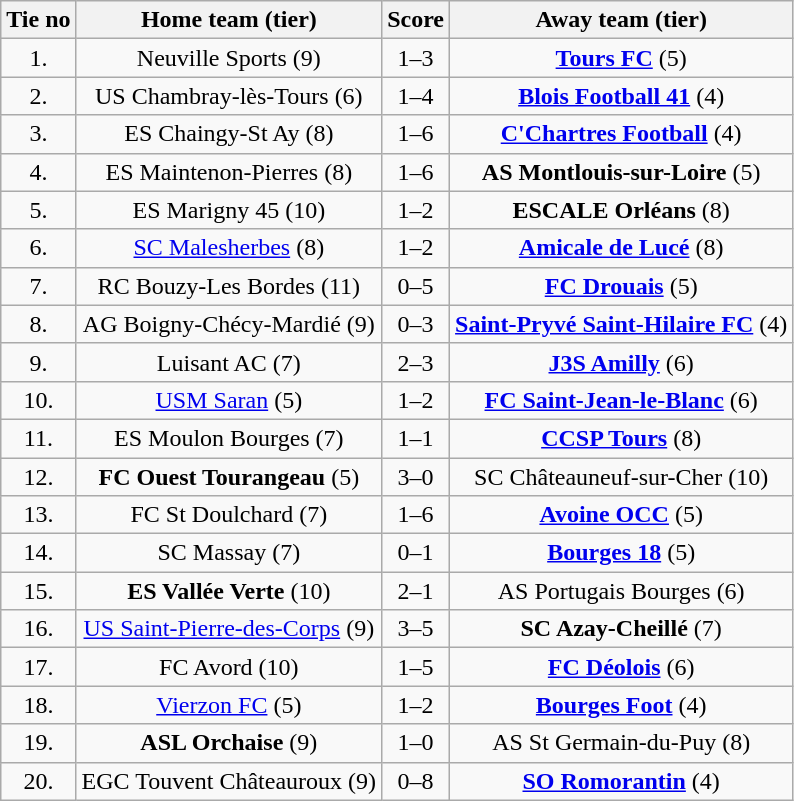<table class="wikitable" style="text-align: center">
<tr>
<th>Tie no</th>
<th>Home team (tier)</th>
<th>Score</th>
<th>Away team (tier)</th>
</tr>
<tr>
<td>1.</td>
<td>Neuville Sports (9)</td>
<td>1–3</td>
<td><strong><a href='#'>Tours FC</a></strong> (5)</td>
</tr>
<tr>
<td>2.</td>
<td>US Chambray-lès-Tours (6)</td>
<td>1–4</td>
<td><strong><a href='#'>Blois Football 41</a></strong> (4)</td>
</tr>
<tr>
<td>3.</td>
<td>ES Chaingy-St Ay (8)</td>
<td>1–6</td>
<td><strong><a href='#'>C'Chartres Football</a></strong> (4)</td>
</tr>
<tr>
<td>4.</td>
<td>ES Maintenon-Pierres (8)</td>
<td>1–6</td>
<td><strong>AS Montlouis-sur-Loire</strong> (5)</td>
</tr>
<tr>
<td>5.</td>
<td>ES Marigny 45 (10)</td>
<td>1–2</td>
<td><strong>ESCALE Orléans</strong> (8)</td>
</tr>
<tr>
<td>6.</td>
<td><a href='#'>SC Malesherbes</a> (8)</td>
<td>1–2 </td>
<td><strong><a href='#'>Amicale de Lucé</a></strong> (8)</td>
</tr>
<tr>
<td>7.</td>
<td>RC Bouzy-Les Bordes (11)</td>
<td>0–5</td>
<td><strong><a href='#'>FC Drouais</a></strong> (5)</td>
</tr>
<tr>
<td>8.</td>
<td>AG Boigny-Chécy-Mardié (9)</td>
<td>0–3</td>
<td><strong><a href='#'>Saint-Pryvé Saint-Hilaire FC</a></strong> (4)</td>
</tr>
<tr>
<td>9.</td>
<td>Luisant AC (7)</td>
<td>2–3</td>
<td><strong><a href='#'>J3S Amilly</a></strong> (6)</td>
</tr>
<tr>
<td>10.</td>
<td><a href='#'>USM Saran</a> (5)</td>
<td>1–2 </td>
<td><strong><a href='#'>FC Saint-Jean-le-Blanc</a></strong> (6)</td>
</tr>
<tr>
<td>11.</td>
<td>ES Moulon Bourges (7)</td>
<td>1–1 </td>
<td><strong><a href='#'>CCSP Tours</a></strong> (8)</td>
</tr>
<tr>
<td>12.</td>
<td><strong>FC Ouest Tourangeau</strong> (5)</td>
<td>3–0</td>
<td>SC Châteauneuf-sur-Cher (10)</td>
</tr>
<tr>
<td>13.</td>
<td>FC St Doulchard (7)</td>
<td>1–6</td>
<td><strong><a href='#'>Avoine OCC</a></strong> (5)</td>
</tr>
<tr>
<td>14.</td>
<td>SC Massay (7)</td>
<td>0–1 </td>
<td><strong><a href='#'>Bourges 18</a></strong> (5)</td>
</tr>
<tr>
<td>15.</td>
<td><strong>ES Vallée Verte</strong> (10)</td>
<td>2–1</td>
<td>AS Portugais Bourges (6)</td>
</tr>
<tr>
<td>16.</td>
<td><a href='#'>US Saint-Pierre-des-Corps</a> (9)</td>
<td>3–5 </td>
<td><strong>SC Azay-Cheillé</strong> (7)</td>
</tr>
<tr>
<td>17.</td>
<td>FC Avord (10)</td>
<td>1–5</td>
<td><strong><a href='#'>FC Déolois</a></strong> (6)</td>
</tr>
<tr>
<td>18.</td>
<td><a href='#'>Vierzon FC</a> (5)</td>
<td>1–2 </td>
<td><strong><a href='#'>Bourges Foot</a></strong> (4)</td>
</tr>
<tr>
<td>19.</td>
<td><strong>ASL Orchaise</strong> (9)</td>
<td>1–0</td>
<td>AS St Germain-du-Puy (8)</td>
</tr>
<tr>
<td>20.</td>
<td>EGC Touvent Châteauroux (9)</td>
<td>0–8</td>
<td><strong><a href='#'>SO Romorantin</a></strong> (4)</td>
</tr>
</table>
